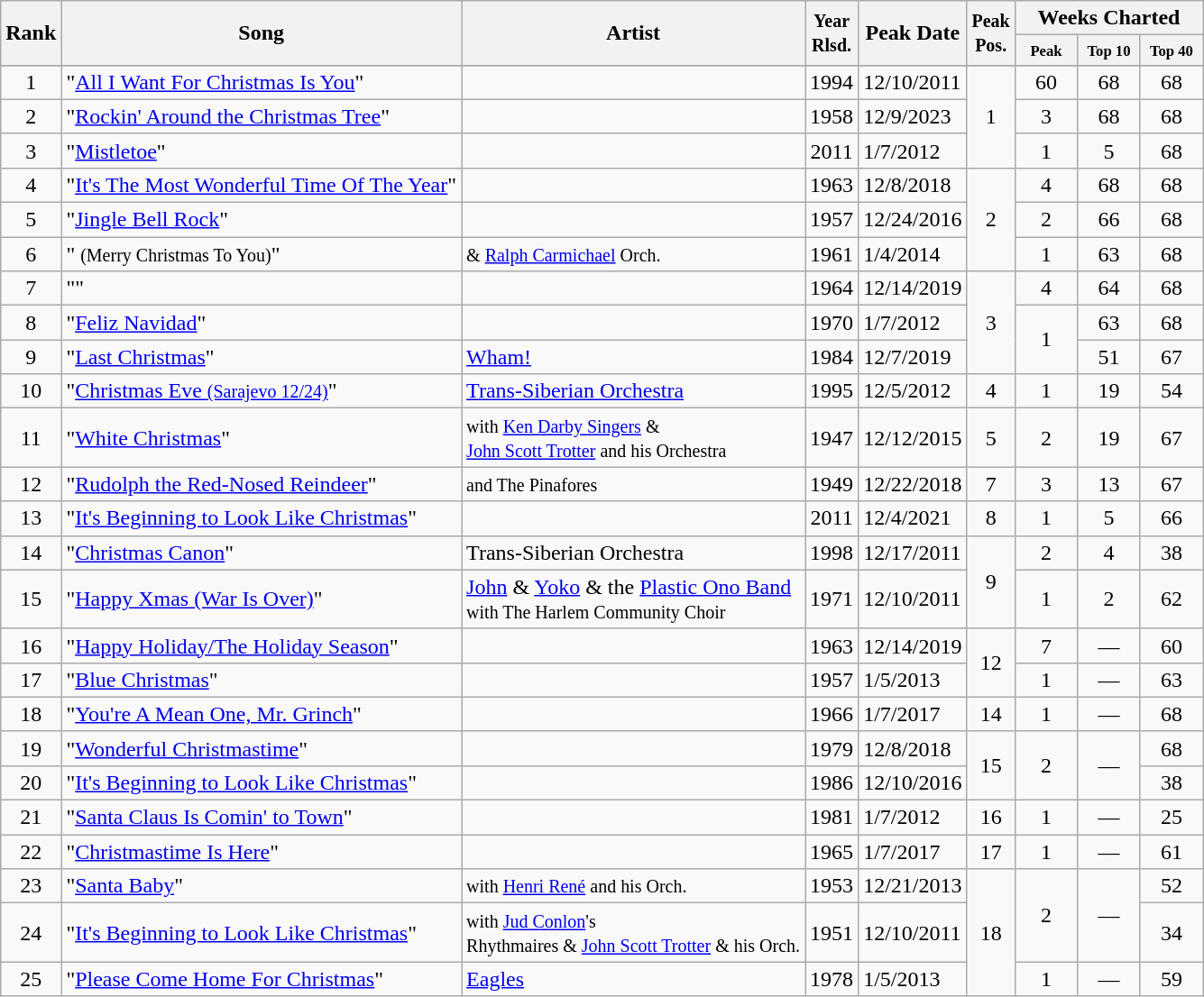<table class="wikitable sortable plainrowheaders">
<tr>
<th rowspan="2">Rank</th>
<th rowspan="2">Song</th>
<th rowspan="2">Artist</th>
<th rowspan="2"><small>Year<br>Rlsd.</small></th>
<th rowspan="2">Peak Date</th>
<th rowspan="2"><small>Peak<br>Pos.</small></th>
<th colspan="3">Weeks Charted</th>
</tr>
<tr style="font-size:smaller;">
<th width="40"><small>Peak</small></th>
<th width="40"><small>Top 10</small></th>
<th width="40"><small>Top 40</small></th>
</tr>
<tr style="font-size:larger;">
</tr>
<tr>
<td align="center">1</td>
<td>"<a href='#'>All I Want For Christmas Is You</a>"</td>
<td></td>
<td align="center">1994</td>
<td>12/10/2011</td>
<td rowspan="3" align="center">1</td>
<td align="center">60</td>
<td align="center">68</td>
<td align="center">68</td>
</tr>
<tr>
<td align="center">2</td>
<td>"<a href='#'>Rockin' Around the Christmas Tree</a>"</td>
<td></td>
<td align="center">1958</td>
<td>12/9/2023</td>
<td align="center">3</td>
<td align="center">68</td>
<td align="center">68</td>
</tr>
<tr>
<td align="center">3</td>
<td>"<a href='#'>Mistletoe</a>"</td>
<td></td>
<td align="center">2011</td>
<td>1/7/2012</td>
<td align="center">1</td>
<td align="center">5</td>
<td align="center">68</td>
</tr>
<tr>
<td align="center">4</td>
<td>"<a href='#'>It's The Most Wonderful Time Of The Year</a>"</td>
<td></td>
<td align="center">1963</td>
<td>12/8/2018</td>
<td rowspan="3" align="center">2</td>
<td align="center">4</td>
<td align="center">68</td>
<td align="center">68</td>
</tr>
<tr>
<td align="center">5</td>
<td>"<a href='#'>Jingle Bell Rock</a>"</td>
<td></td>
<td align="center">1957</td>
<td>12/24/2016</td>
<td align="center">2</td>
<td align="center">66</td>
<td align="center">68</td>
</tr>
<tr>
<td align="center">6</td>
<td>" <small>(Merry Christmas To You)</small>"</td>
<td> <small>& <a href='#'>Ralph Carmichael</a> Orch.</small></td>
<td align="center">1961</td>
<td>1/4/2014</td>
<td align="center">1</td>
<td align="center">63</td>
<td align="center">68</td>
</tr>
<tr>
<td align="center">7</td>
<td>""</td>
<td></td>
<td align="center">1964</td>
<td>12/14/2019</td>
<td rowspan="3" align="center">3</td>
<td align="center">4</td>
<td align="center">64</td>
<td align="center">68</td>
</tr>
<tr>
<td align="center">8</td>
<td>"<a href='#'>Feliz Navidad</a>"</td>
<td></td>
<td align="center">1970</td>
<td>1/7/2012</td>
<td rowspan="2" align="center">1</td>
<td align="center">63</td>
<td align="center">68</td>
</tr>
<tr>
<td align="center">9</td>
<td>"<a href='#'>Last Christmas</a>"</td>
<td><a href='#'>Wham!</a></td>
<td align="center">1984</td>
<td>12/7/2019</td>
<td align="center">51</td>
<td align="center">67</td>
</tr>
<tr>
<td align="center">10</td>
<td>"<a href='#'>Christmas Eve <small>(Sarajevo 12/24)</small></a>"</td>
<td><a href='#'>Trans-Siberian Orchestra</a></td>
<td align="center">1995</td>
<td>12/5/2012</td>
<td align="center">4</td>
<td align="center">1</td>
<td align="center">19</td>
<td align="center">54</td>
</tr>
<tr>
<td align="center">11</td>
<td>"<a href='#'>White Christmas</a>"</td>
<td> <small>with <a href='#'>Ken Darby Singers</a> & <br><a href='#'>John Scott Trotter</a> and his Orchestra</small></td>
<td align="center">1947</td>
<td>12/12/2015</td>
<td align="center">5</td>
<td align="center">2</td>
<td align="center">19</td>
<td align="center">67</td>
</tr>
<tr>
<td align="center">12</td>
<td>"<a href='#'>Rudolph the Red-Nosed Reindeer</a>"</td>
<td> <small>and The Pinafores</small></td>
<td align="center">1949</td>
<td>12/22/2018</td>
<td align="center">7</td>
<td align="center">3</td>
<td align="center">13</td>
<td align="center">67</td>
</tr>
<tr>
<td align="center">13</td>
<td>"<a href='#'>It's Beginning to Look Like Christmas</a>"</td>
<td></td>
<td align="center">2011</td>
<td>12/4/2021</td>
<td align="center">8</td>
<td align="center">1</td>
<td align="center">5</td>
<td align="center">66</td>
</tr>
<tr>
<td align="center">14</td>
<td>"<a href='#'>Christmas Canon</a>"</td>
<td>Trans-Siberian Orchestra</td>
<td align="center">1998</td>
<td>12/17/2011</td>
<td rowspan="2" align="center">9</td>
<td align="center">2</td>
<td align="center">4</td>
<td align="center">38</td>
</tr>
<tr>
<td align="center">15</td>
<td>"<a href='#'>Happy Xmas (War Is Over)</a>"</td>
<td><a href='#'>John</a> & <a href='#'>Yoko</a> & the <a href='#'>Plastic Ono Band</a><br><small>with The Harlem Community Choir</small></td>
<td align="center">1971</td>
<td>12/10/2011</td>
<td align="center">1</td>
<td align="center">2</td>
<td align="center">62</td>
</tr>
<tr>
<td align="center">16</td>
<td>"<a href='#'>Happy Holiday/The Holiday Season</a>"</td>
<td></td>
<td align="center">1963</td>
<td>12/14/2019</td>
<td rowspan="2" align="center">12</td>
<td align="center">7</td>
<td align="center">—</td>
<td align="center">60</td>
</tr>
<tr>
<td align="center">17</td>
<td>"<a href='#'>Blue Christmas</a>"</td>
<td></td>
<td align="center">1957</td>
<td>1/5/2013</td>
<td align="center">1</td>
<td align="center">—</td>
<td align="center">63</td>
</tr>
<tr>
<td align="center">18</td>
<td>"<a href='#'>You're A Mean One, Mr. Grinch</a>"</td>
<td></td>
<td align="center">1966</td>
<td>1/7/2017</td>
<td align="center">14</td>
<td align="center">1</td>
<td align="center">—</td>
<td align="center">68</td>
</tr>
<tr>
<td align="center">19</td>
<td>"<a href='#'>Wonderful Christmastime</a>"</td>
<td></td>
<td align="center">1979</td>
<td>12/8/2018</td>
<td rowspan="2" align="center">15</td>
<td rowspan="2" align="center">2</td>
<td rowspan="2" align="center">—</td>
<td align="center">68</td>
</tr>
<tr>
<td align="center">20</td>
<td>"<a href='#'>It's Beginning to Look Like Christmas</a>"</td>
<td></td>
<td align="center">1986</td>
<td>12/10/2016</td>
<td align="center">38</td>
</tr>
<tr>
<td align="center">21</td>
<td>"<a href='#'>Santa Claus Is Comin' to Town</a>"</td>
<td></td>
<td align="center">1981</td>
<td>1/7/2012</td>
<td align="center">16</td>
<td align="center">1</td>
<td align="center">—</td>
<td align="center">25</td>
</tr>
<tr>
<td align="center">22</td>
<td>"<a href='#'>Christmastime Is Here</a>"</td>
<td></td>
<td align="center">1965</td>
<td>1/7/2017</td>
<td align="center">17</td>
<td align="center">1</td>
<td align="center">—</td>
<td align="center">61</td>
</tr>
<tr>
<td align="center">23</td>
<td>"<a href='#'>Santa Baby</a>"</td>
<td> <small>with <a href='#'>Henri René</a> and his Orch.</small></td>
<td align="center">1953</td>
<td>12/21/2013</td>
<td rowspan="3" align="center">18</td>
<td rowspan="2" align="center">2</td>
<td rowspan="2" align="center">—</td>
<td align="center">52</td>
</tr>
<tr>
<td align="center">24</td>
<td>"<a href='#'>It's Beginning to Look Like Christmas</a>"</td>
<td> <small>with <a href='#'>Jud Conlon</a>'s<br>Rhythmaires & <a href='#'>John Scott Trotter</a> & his Orch.</small></td>
<td align="center">1951</td>
<td>12/10/2011</td>
<td align="center">34</td>
</tr>
<tr>
<td align="center">25</td>
<td>"<a href='#'>Please Come Home For Christmas</a>"</td>
<td><a href='#'>Eagles</a></td>
<td align="center">1978</td>
<td>1/5/2013</td>
<td align="center">1</td>
<td align="center">—</td>
<td align="center">59</td>
</tr>
</table>
